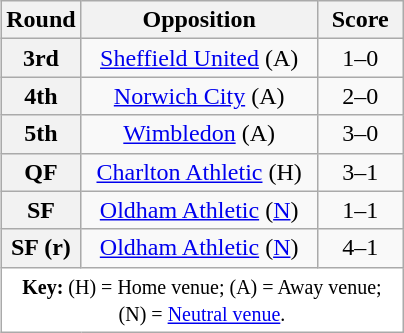<table class="wikitable plainrowheaders" style="text-align:center;margin-left:1em;float:right">
<tr>
<th width="25">Round</th>
<th width="150">Opposition</th>
<th width="50">Score</th>
</tr>
<tr>
<th scope=row style="text-align:center">3rd</th>
<td><a href='#'>Sheffield United</a> (A)</td>
<td>1–0</td>
</tr>
<tr>
<th scope=row style="text-align:center">4th</th>
<td><a href='#'>Norwich City</a> (A)</td>
<td>2–0</td>
</tr>
<tr>
<th scope=row style="text-align:center">5th</th>
<td><a href='#'>Wimbledon</a> (A)</td>
<td>3–0</td>
</tr>
<tr>
<th scope=row style="text-align:center">QF</th>
<td><a href='#'>Charlton Athletic</a> (H)</td>
<td>3–1</td>
</tr>
<tr>
<th scope=row style="text-align:center">SF</th>
<td><a href='#'>Oldham Athletic</a> (<a href='#'>N</a>)</td>
<td>1–1</td>
</tr>
<tr>
<th scope=row style="text-align:center">SF (r)</th>
<td><a href='#'>Oldham Athletic</a> (<a href='#'>N</a>)</td>
<td>4–1</td>
</tr>
<tr>
<td colspan="3" style="background-color:white;"><small><strong>Key:</strong> (H) = Home venue; (A) = Away venue; (N) = <a href='#'>Neutral venue</a>.</small></td>
</tr>
</table>
